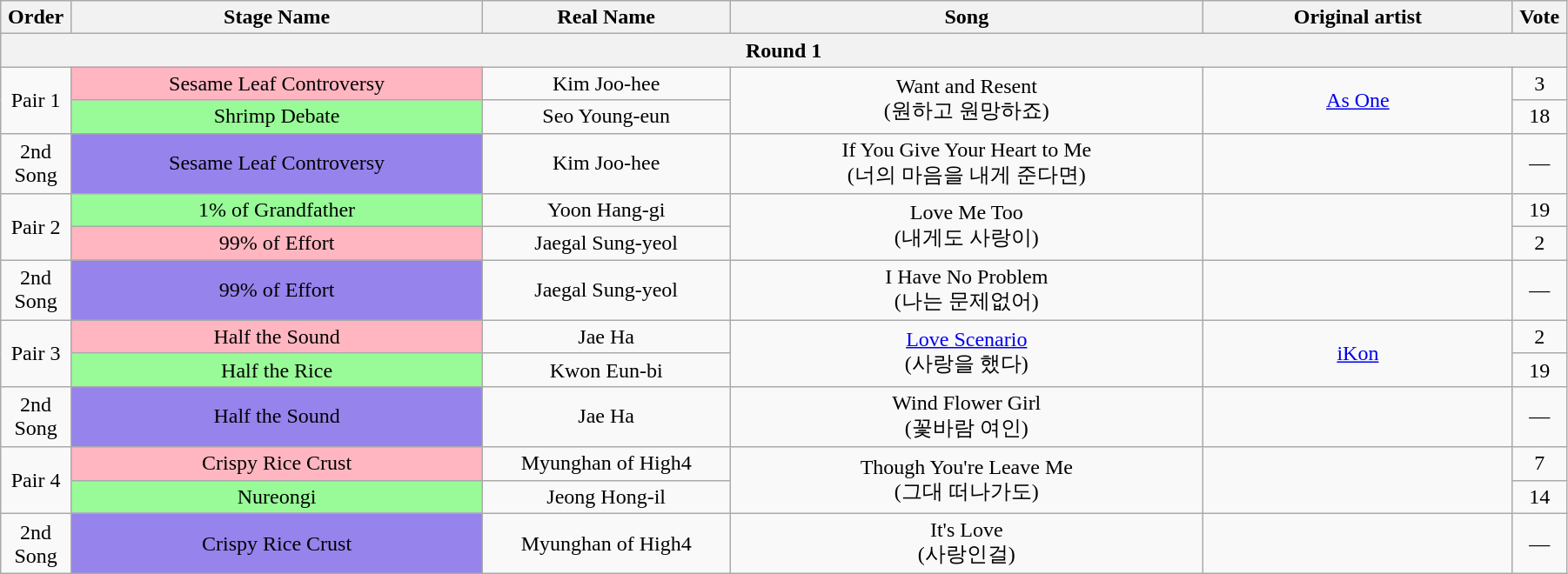<table class="wikitable" style="text-align:center; width:95%;">
<tr>
<th style="width:1%;">Order</th>
<th style="width:20%;">Stage Name</th>
<th style="width:12%;">Real Name</th>
<th style="width:23%;">Song</th>
<th style="width:15%;">Original artist</th>
<th style="width:1%;">Vote</th>
</tr>
<tr>
<th colspan=6>Round 1</th>
</tr>
<tr>
<td rowspan=2>Pair 1</td>
<td bgcolor="lightpink">Sesame Leaf Controversy</td>
<td>Kim Joo-hee</td>
<td rowspan=2>Want and Resent<br>(원하고 원망하죠)</td>
<td rowspan=2><a href='#'>As One</a></td>
<td>3</td>
</tr>
<tr>
<td bgcolor="palegreen">Shrimp Debate</td>
<td>Seo Young-eun</td>
<td>18</td>
</tr>
<tr>
<td>2nd Song</td>
<td bgcolor="#9683EC">Sesame Leaf Controversy</td>
<td>Kim Joo-hee</td>
<td>If You Give Your Heart to Me<br>(너의 마음을 내게 준다면)</td>
<td></td>
<td>—</td>
</tr>
<tr>
<td rowspan=2>Pair 2</td>
<td bgcolor="palegreen">1% of Grandfather</td>
<td>Yoon Hang-gi</td>
<td rowspan=2>Love Me Too<br>(내게도 사랑이)</td>
<td rowspan=2></td>
<td>19</td>
</tr>
<tr>
<td bgcolor="lightpink">99% of Effort</td>
<td>Jaegal Sung-yeol</td>
<td>2</td>
</tr>
<tr>
<td>2nd Song</td>
<td bgcolor="#9683EC">99% of Effort</td>
<td>Jaegal Sung-yeol</td>
<td>I Have No Problem<br>(나는 문제없어)</td>
<td></td>
<td>—</td>
</tr>
<tr>
<td rowspan=2>Pair 3</td>
<td bgcolor="lightpink">Half the Sound</td>
<td>Jae Ha</td>
<td rowspan=2><a href='#'>Love Scenario</a><br>(사랑을 했다)</td>
<td rowspan=2><a href='#'>iKon</a></td>
<td>2</td>
</tr>
<tr>
<td bgcolor="palegreen">Half the Rice</td>
<td>Kwon Eun-bi</td>
<td>19</td>
</tr>
<tr>
<td>2nd Song</td>
<td bgcolor="#9683EC">Half the Sound</td>
<td>Jae Ha</td>
<td>Wind Flower Girl<br>(꽃바람 여인)</td>
<td></td>
<td>—</td>
</tr>
<tr>
<td rowspan=2>Pair 4</td>
<td bgcolor="lightpink">Crispy Rice Crust</td>
<td>Myunghan of High4</td>
<td rowspan=2>Though You're Leave Me<br>(그대 떠나가도)</td>
<td rowspan=2></td>
<td>7</td>
</tr>
<tr>
<td bgcolor="palegreen">Nureongi</td>
<td>Jeong Hong-il</td>
<td>14</td>
</tr>
<tr>
<td>2nd Song</td>
<td bgcolor="#9683EC">Crispy Rice Crust</td>
<td>Myunghan of High4</td>
<td>It's Love<br>(사랑인걸)</td>
<td></td>
<td>—</td>
</tr>
</table>
